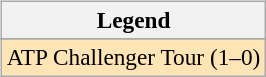<table>
<tr valign=top>
<td><br><table class=wikitable style="font-size:97%">
<tr>
<th>Legend</th>
</tr>
<tr bgcolor=e5d1cb>
</tr>
<tr bgcolor=moccasin>
<td>ATP Challenger Tour (1–0)</td>
</tr>
</table>
</td>
<td></td>
</tr>
</table>
